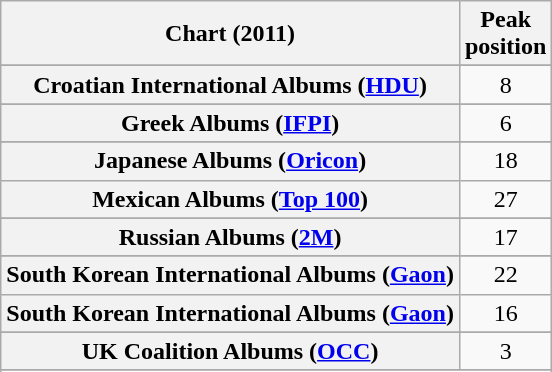<table class="wikitable sortable plainrowheaders" style="text-align:center">
<tr>
<th scope="col">Chart (2011)</th>
<th scope="col">Peak<br>position</th>
</tr>
<tr>
</tr>
<tr>
</tr>
<tr>
</tr>
<tr>
</tr>
<tr>
</tr>
<tr>
<th scope="row">Croatian International Albums (<a href='#'>HDU</a>)</th>
<td>8</td>
</tr>
<tr>
</tr>
<tr>
</tr>
<tr>
</tr>
<tr>
</tr>
<tr>
</tr>
<tr>
</tr>
<tr>
<th scope="row">Greek Albums (<a href='#'>IFPI</a>)</th>
<td>6</td>
</tr>
<tr>
</tr>
<tr>
</tr>
<tr>
<th scope="row">Japanese Albums (<a href='#'>Oricon</a>)</th>
<td>18</td>
</tr>
<tr>
<th scope="row">Mexican Albums (<a href='#'>Top 100</a>)</th>
<td>27</td>
</tr>
<tr>
</tr>
<tr>
</tr>
<tr>
</tr>
<tr>
</tr>
<tr>
<th scope="row">Russian Albums (<a href='#'>2M</a>)</th>
<td>17</td>
</tr>
<tr>
</tr>
<tr>
<th scope="row">South Korean International Albums (<a href='#'>Gaon</a>)<br></th>
<td>22</td>
</tr>
<tr>
<th scope="row">South Korean International Albums (<a href='#'>Gaon</a>)<br></th>
<td>16</td>
</tr>
<tr>
</tr>
<tr>
</tr>
<tr>
</tr>
<tr>
</tr>
<tr>
<th scope="row">UK Coalition Albums (<a href='#'>OCC</a>)</th>
<td>3</td>
</tr>
<tr>
</tr>
<tr>
</tr>
<tr>
</tr>
<tr>
</tr>
<tr>
</tr>
</table>
